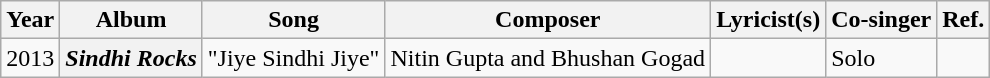<table class="wikitable plainrowheaders">
<tr>
<th scope="col">Year</th>
<th scope="col">Album</th>
<th scope="col">Song</th>
<th scope="col">Composer</th>
<th>Lyricist(s)</th>
<th scope="col">Co-singer</th>
<th scope="col">Ref.</th>
</tr>
<tr>
<td>2013</td>
<th><em>Sindhi Rocks</em></th>
<td>"Jiye Sindhi Jiye"</td>
<td>Nitin Gupta and Bhushan Gogad</td>
<td></td>
<td>Solo</td>
<td></td>
</tr>
</table>
